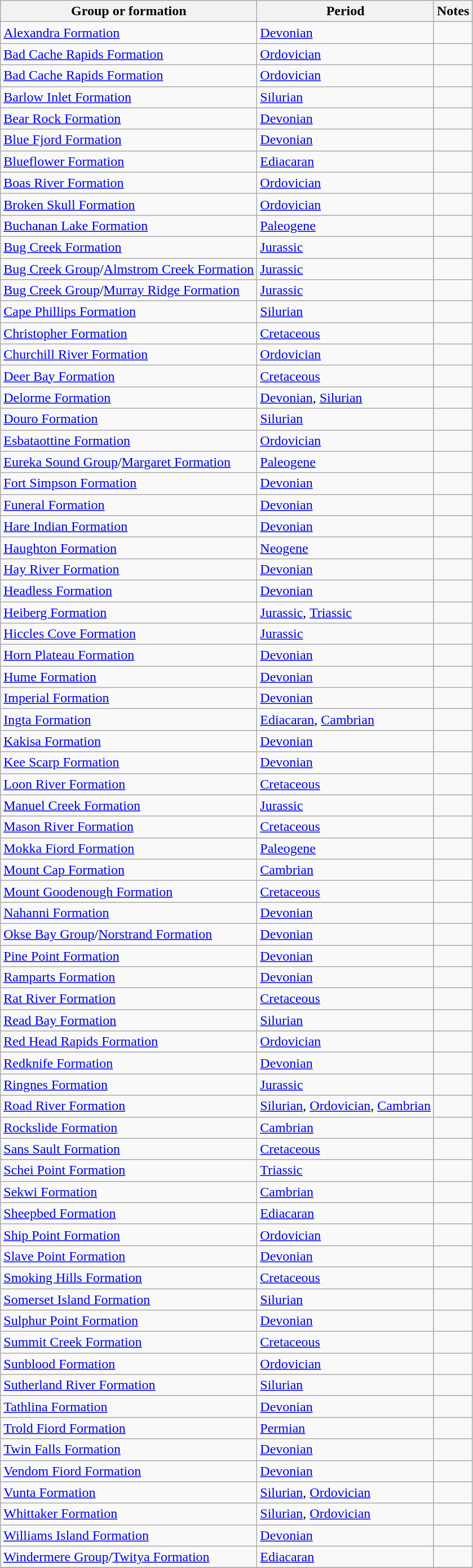<table class="wikitable sortable">
<tr>
<th>Group or formation</th>
<th>Period</th>
<th class="unsortable">Notes</th>
</tr>
<tr>
<td><a href='#'>Alexandra Formation</a></td>
<td><a href='#'>Devonian</a></td>
<td></td>
</tr>
<tr>
<td><a href='#'>Bad Cache Rapids Formation</a></td>
<td><a href='#'>Ordovician</a></td>
<td></td>
</tr>
<tr>
<td><a href='#'>Bad Cache Rapids Formation</a></td>
<td><a href='#'>Ordovician</a></td>
<td></td>
</tr>
<tr>
<td><a href='#'>Barlow Inlet Formation</a></td>
<td><a href='#'>Silurian</a></td>
<td></td>
</tr>
<tr>
<td><a href='#'>Bear Rock Formation</a></td>
<td><a href='#'>Devonian</a></td>
<td></td>
</tr>
<tr>
<td><a href='#'>Blue Fjord Formation</a></td>
<td><a href='#'>Devonian</a></td>
<td></td>
</tr>
<tr>
<td><a href='#'>Blueflower Formation</a></td>
<td><a href='#'>Ediacaran</a></td>
<td></td>
</tr>
<tr>
<td><a href='#'>Boas River Formation</a></td>
<td><a href='#'>Ordovician</a></td>
<td></td>
</tr>
<tr>
<td><a href='#'>Broken Skull Formation</a></td>
<td><a href='#'>Ordovician</a></td>
<td></td>
</tr>
<tr>
<td><a href='#'>Buchanan Lake Formation</a></td>
<td><a href='#'>Paleogene</a></td>
<td></td>
</tr>
<tr>
<td><a href='#'>Bug Creek Formation</a></td>
<td><a href='#'>Jurassic</a></td>
<td></td>
</tr>
<tr>
<td><a href='#'>Bug Creek Group</a>/<a href='#'>Almstrom Creek Formation</a></td>
<td><a href='#'>Jurassic</a></td>
<td></td>
</tr>
<tr>
<td><a href='#'>Bug Creek Group</a>/<a href='#'>Murray Ridge Formation</a></td>
<td><a href='#'>Jurassic</a></td>
<td></td>
</tr>
<tr>
<td><a href='#'>Cape Phillips Formation</a></td>
<td><a href='#'>Silurian</a></td>
<td></td>
</tr>
<tr>
<td><a href='#'>Christopher Formation</a></td>
<td><a href='#'>Cretaceous</a></td>
<td></td>
</tr>
<tr>
<td><a href='#'>Churchill River Formation</a></td>
<td><a href='#'>Ordovician</a></td>
<td></td>
</tr>
<tr>
<td><a href='#'>Deer Bay Formation</a></td>
<td><a href='#'>Cretaceous</a></td>
<td></td>
</tr>
<tr>
<td><a href='#'>Delorme Formation</a></td>
<td><a href='#'>Devonian</a>, <a href='#'>Silurian</a></td>
<td></td>
</tr>
<tr>
<td><a href='#'>Douro Formation</a></td>
<td><a href='#'>Silurian</a></td>
<td></td>
</tr>
<tr>
<td><a href='#'>Esbataottine Formation</a></td>
<td><a href='#'>Ordovician</a></td>
<td></td>
</tr>
<tr>
<td><a href='#'>Eureka Sound Group</a>/<a href='#'>Margaret Formation</a></td>
<td><a href='#'>Paleogene</a></td>
<td></td>
</tr>
<tr>
<td><a href='#'>Fort Simpson Formation</a></td>
<td><a href='#'>Devonian</a></td>
<td></td>
</tr>
<tr>
<td><a href='#'>Funeral Formation</a></td>
<td><a href='#'>Devonian</a></td>
<td></td>
</tr>
<tr>
<td><a href='#'>Hare Indian Formation</a></td>
<td><a href='#'>Devonian</a></td>
<td></td>
</tr>
<tr>
<td><a href='#'>Haughton Formation</a></td>
<td><a href='#'>Neogene</a></td>
<td></td>
</tr>
<tr>
<td><a href='#'>Hay River Formation</a></td>
<td><a href='#'>Devonian</a></td>
<td></td>
</tr>
<tr>
<td><a href='#'>Headless Formation</a></td>
<td><a href='#'>Devonian</a></td>
<td></td>
</tr>
<tr>
<td><a href='#'>Heiberg Formation</a></td>
<td><a href='#'>Jurassic</a>, <a href='#'>Triassic</a></td>
<td></td>
</tr>
<tr>
<td><a href='#'>Hiccles Cove Formation</a></td>
<td><a href='#'>Jurassic</a></td>
<td></td>
</tr>
<tr>
<td><a href='#'>Horn Plateau Formation</a></td>
<td><a href='#'>Devonian</a></td>
<td></td>
</tr>
<tr>
<td><a href='#'>Hume Formation</a></td>
<td><a href='#'>Devonian</a></td>
<td></td>
</tr>
<tr>
<td><a href='#'>Imperial Formation</a></td>
<td><a href='#'>Devonian</a></td>
<td></td>
</tr>
<tr>
<td><a href='#'>Ingta Formation</a></td>
<td><a href='#'>Ediacaran</a>, <a href='#'>Cambrian</a></td>
<td></td>
</tr>
<tr>
<td><a href='#'>Kakisa Formation</a></td>
<td><a href='#'>Devonian</a></td>
<td></td>
</tr>
<tr>
<td><a href='#'>Kee Scarp Formation</a></td>
<td><a href='#'>Devonian</a></td>
<td></td>
</tr>
<tr>
<td><a href='#'>Loon River Formation</a></td>
<td><a href='#'>Cretaceous</a></td>
<td></td>
</tr>
<tr>
<td><a href='#'>Manuel Creek Formation</a></td>
<td><a href='#'>Jurassic</a></td>
<td></td>
</tr>
<tr>
<td><a href='#'>Mason River Formation</a></td>
<td><a href='#'>Cretaceous</a></td>
<td></td>
</tr>
<tr>
<td><a href='#'>Mokka Fiord Formation</a></td>
<td><a href='#'>Paleogene</a></td>
<td></td>
</tr>
<tr>
<td><a href='#'>Mount Cap Formation</a></td>
<td><a href='#'>Cambrian</a></td>
<td></td>
</tr>
<tr>
<td><a href='#'>Mount Goodenough Formation</a></td>
<td><a href='#'>Cretaceous</a></td>
<td></td>
</tr>
<tr>
<td><a href='#'>Nahanni Formation</a></td>
<td><a href='#'>Devonian</a></td>
<td></td>
</tr>
<tr>
<td><a href='#'>Okse Bay Group</a>/<a href='#'>Norstrand Formation</a></td>
<td><a href='#'>Devonian</a></td>
<td></td>
</tr>
<tr>
<td><a href='#'>Pine Point Formation</a></td>
<td><a href='#'>Devonian</a></td>
<td></td>
</tr>
<tr>
<td><a href='#'>Ramparts Formation</a></td>
<td><a href='#'>Devonian</a></td>
<td></td>
</tr>
<tr>
<td><a href='#'>Rat River Formation</a></td>
<td><a href='#'>Cretaceous</a></td>
<td></td>
</tr>
<tr>
<td><a href='#'>Read Bay Formation</a></td>
<td><a href='#'>Silurian</a></td>
<td></td>
</tr>
<tr>
<td><a href='#'>Red Head Rapids Formation</a></td>
<td><a href='#'>Ordovician</a></td>
<td></td>
</tr>
<tr>
<td><a href='#'>Redknife Formation</a></td>
<td><a href='#'>Devonian</a></td>
<td></td>
</tr>
<tr>
<td><a href='#'>Ringnes Formation</a></td>
<td><a href='#'>Jurassic</a></td>
<td></td>
</tr>
<tr>
<td><a href='#'>Road River Formation</a></td>
<td><a href='#'>Silurian</a>, <a href='#'>Ordovician</a>, <a href='#'>Cambrian</a></td>
<td></td>
</tr>
<tr>
<td><a href='#'>Rockslide Formation</a></td>
<td><a href='#'>Cambrian</a></td>
<td></td>
</tr>
<tr>
<td><a href='#'>Sans Sault Formation</a></td>
<td><a href='#'>Cretaceous</a></td>
<td></td>
</tr>
<tr>
<td><a href='#'>Schei Point Formation</a></td>
<td><a href='#'>Triassic</a></td>
<td></td>
</tr>
<tr>
<td><a href='#'>Sekwi Formation</a></td>
<td><a href='#'>Cambrian</a></td>
<td></td>
</tr>
<tr>
<td><a href='#'>Sheepbed Formation</a></td>
<td><a href='#'>Ediacaran</a></td>
<td></td>
</tr>
<tr>
<td><a href='#'>Ship Point Formation</a></td>
<td><a href='#'>Ordovician</a></td>
<td></td>
</tr>
<tr>
<td><a href='#'>Slave Point Formation</a></td>
<td><a href='#'>Devonian</a></td>
<td></td>
</tr>
<tr>
<td><a href='#'>Smoking Hills Formation</a></td>
<td><a href='#'>Cretaceous</a></td>
<td></td>
</tr>
<tr>
<td><a href='#'>Somerset Island Formation</a></td>
<td><a href='#'>Silurian</a></td>
<td></td>
</tr>
<tr>
<td><a href='#'>Sulphur Point Formation</a></td>
<td><a href='#'>Devonian</a></td>
<td></td>
</tr>
<tr>
<td><a href='#'>Summit Creek Formation</a></td>
<td><a href='#'>Cretaceous</a></td>
<td></td>
</tr>
<tr>
<td><a href='#'>Sunblood Formation</a></td>
<td><a href='#'>Ordovician</a></td>
<td></td>
</tr>
<tr>
<td><a href='#'>Sutherland River Formation</a></td>
<td><a href='#'>Silurian</a></td>
<td></td>
</tr>
<tr>
<td><a href='#'>Tathlina Formation</a></td>
<td><a href='#'>Devonian</a></td>
<td></td>
</tr>
<tr>
<td><a href='#'>Trold Fiord Formation</a></td>
<td><a href='#'>Permian</a></td>
<td></td>
</tr>
<tr>
<td><a href='#'>Twin Falls Formation</a></td>
<td><a href='#'>Devonian</a></td>
<td></td>
</tr>
<tr>
<td><a href='#'>Vendom Fiord Formation</a></td>
<td><a href='#'>Devonian</a></td>
<td></td>
</tr>
<tr>
<td><a href='#'>Vunta Formation</a></td>
<td><a href='#'>Silurian</a>, <a href='#'>Ordovician</a></td>
<td></td>
</tr>
<tr>
<td><a href='#'>Whittaker Formation</a></td>
<td><a href='#'>Silurian</a>, <a href='#'>Ordovician</a></td>
<td></td>
</tr>
<tr>
<td><a href='#'>Williams Island Formation</a></td>
<td><a href='#'>Devonian</a></td>
<td></td>
</tr>
<tr>
<td><a href='#'>Windermere Group</a>/<a href='#'>Twitya Formation</a></td>
<td><a href='#'>Ediacaran</a></td>
<td></td>
</tr>
<tr>
</tr>
</table>
